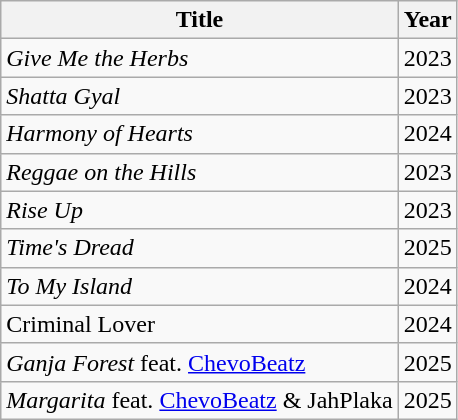<table class="wikitable">
<tr>
<th>Title</th>
<th>Year</th>
</tr>
<tr>
<td><em>Give Me the Herbs</em></td>
<td>2023</td>
</tr>
<tr>
<td><em>Shatta Gyal</em></td>
<td>2023</td>
</tr>
<tr>
<td><em>Harmony of Hearts</em></td>
<td>2024</td>
</tr>
<tr>
<td><em>Reggae on the Hills</em></td>
<td>2023</td>
</tr>
<tr>
<td><em>Rise Up</em></td>
<td>2023</td>
</tr>
<tr>
<td><em>Time's Dread</em></td>
<td>2025</td>
</tr>
<tr>
<td><em>To My Island</em></td>
<td>2024</td>
</tr>
<tr>
<td>Criminal Lover</td>
<td>2024</td>
</tr>
<tr>
<td><em>Ganja Forest</em>  feat. <a href='#'>ChevoBeatz</a></td>
<td>2025</td>
</tr>
<tr>
<td><em>Margarita</em>  feat. <a href='#'>ChevoBeatz</a> & JahPlaka</td>
<td>2025</td>
</tr>
</table>
